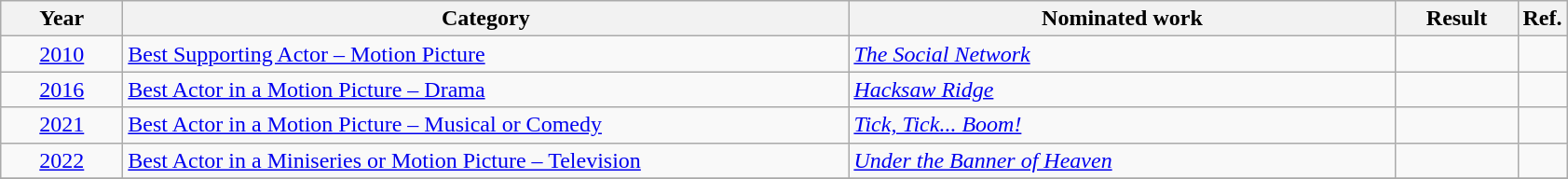<table class=wikitable>
<tr>
<th scope="col" style="width:5em;">Year</th>
<th scope="col" style="width:32em;">Category</th>
<th scope="col" style="width:24em;">Nominated work</th>
<th scope="col" style="width:5em;">Result</th>
<th>Ref.</th>
</tr>
<tr>
<td style="text-align:center;"><a href='#'>2010</a></td>
<td><a href='#'>Best Supporting Actor – Motion Picture</a></td>
<td><em><a href='#'>The Social Network</a></em></td>
<td></td>
<td style="text-align:center;"></td>
</tr>
<tr>
<td style="text-align:center;"><a href='#'>2016</a></td>
<td><a href='#'>Best Actor in a Motion Picture – Drama</a></td>
<td><em><a href='#'>Hacksaw Ridge</a></em></td>
<td></td>
<td style="text-align:center;"></td>
</tr>
<tr>
<td style="text-align:center;"><a href='#'>2021</a></td>
<td><a href='#'>Best Actor in a Motion Picture – Musical or Comedy</a></td>
<td><em><a href='#'>Tick, Tick... Boom!</a></em></td>
<td></td>
<td style="text-align:center;"></td>
</tr>
<tr>
<td style="text-align:center;"><a href='#'>2022</a></td>
<td><a href='#'>Best Actor in a Miniseries or Motion Picture – Television</a></td>
<td><em><a href='#'>Under the Banner of Heaven</a></em></td>
<td></td>
<td style="text-align:center;"></td>
</tr>
<tr>
</tr>
</table>
